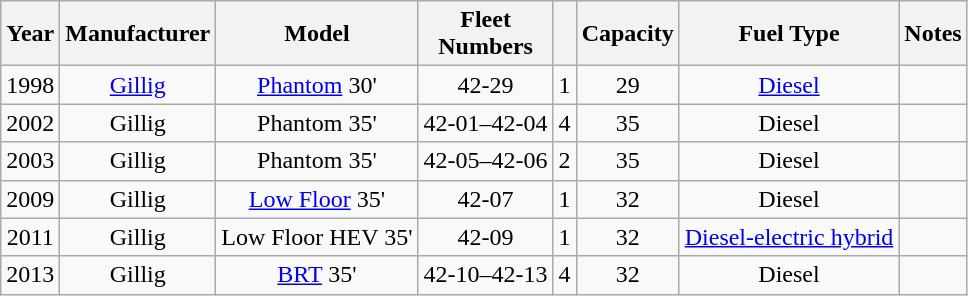<table class="wikitable sortable" style="text-align:center">
<tr>
<th>Year</th>
<th>Manufacturer</th>
<th>Model</th>
<th>Fleet<br>Numbers</th>
<th></th>
<th>Capacity</th>
<th>Fuel Type</th>
<th class="unsortable">Notes</th>
</tr>
<tr>
<td>1998</td>
<td><a href='#'>Gillig</a></td>
<td><a href='#'>Phantom</a> 30'</td>
<td>42-29</td>
<td>1</td>
<td>29</td>
<td><a href='#'>Diesel</a></td>
<td></td>
</tr>
<tr>
<td>2002</td>
<td>Gillig</td>
<td>Phantom 35'</td>
<td>42-01–42-04</td>
<td>4</td>
<td>35</td>
<td>Diesel</td>
<td></td>
</tr>
<tr>
<td>2003</td>
<td>Gillig</td>
<td>Phantom 35'</td>
<td>42-05–42-06</td>
<td>2</td>
<td>35</td>
<td>Diesel</td>
<td></td>
</tr>
<tr>
<td>2009</td>
<td>Gillig</td>
<td><a href='#'>Low Floor</a> 35'</td>
<td>42-07</td>
<td>1</td>
<td>32</td>
<td>Diesel</td>
<td></td>
</tr>
<tr>
<td>2011</td>
<td>Gillig</td>
<td>Low Floor HEV 35'</td>
<td>42-09</td>
<td>1</td>
<td>32</td>
<td><a href='#'>Diesel-electric hybrid</a></td>
<td></td>
</tr>
<tr>
<td>2013</td>
<td>Gillig</td>
<td><a href='#'>BRT</a> 35'</td>
<td>42-10–42-13</td>
<td>4</td>
<td>32</td>
<td>Diesel</td>
<td></td>
</tr>
</table>
